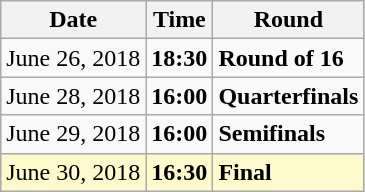<table class="wikitable">
<tr>
<th>Date</th>
<th>Time</th>
<th>Round</th>
</tr>
<tr>
<td>June 26, 2018</td>
<td><strong>18:30</strong></td>
<td><strong>Round of 16</strong></td>
</tr>
<tr>
<td>June 28, 2018</td>
<td><strong>16:00</strong></td>
<td><strong>Quarterfinals</strong></td>
</tr>
<tr>
<td>June 29, 2018</td>
<td><strong>16:00</strong></td>
<td><strong>Semifinals</strong></td>
</tr>
<tr style=background:lemonchiffon>
<td>June 30, 2018</td>
<td><strong>16:30</strong></td>
<td><strong>Final</strong></td>
</tr>
</table>
